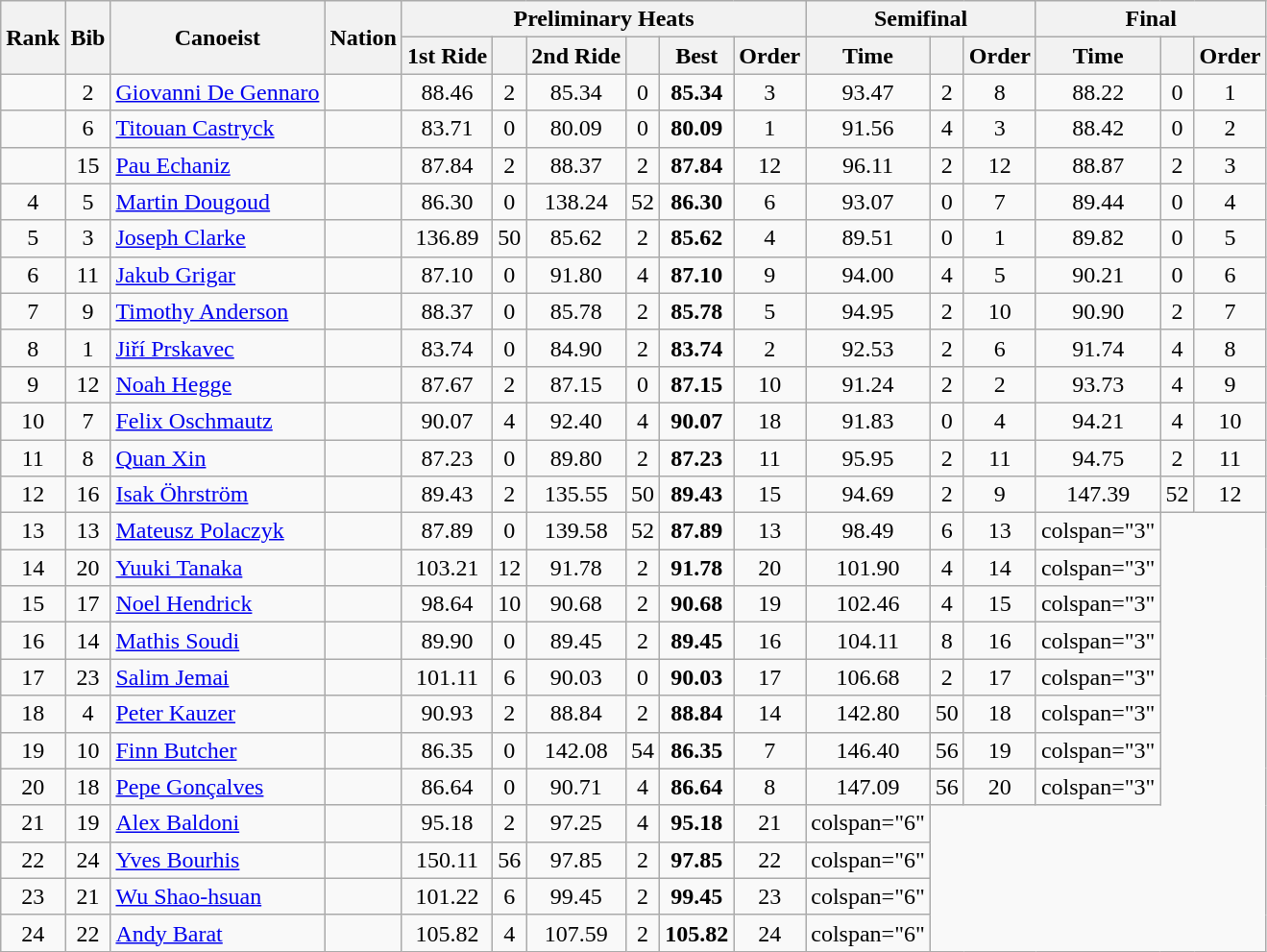<table class="wikitable sortable" style="text-align:center">
<tr>
<th rowspan="2">Rank</th>
<th rowspan="2">Bib</th>
<th rowspan="2">Canoeist</th>
<th rowspan="2">Nation</th>
<th colspan="6">Preliminary Heats</th>
<th colspan="3">Semifinal</th>
<th colspan="3">Final</th>
</tr>
<tr>
<th>1st Ride</th>
<th></th>
<th>2nd Ride</th>
<th></th>
<th>Best</th>
<th>Order</th>
<th>Time</th>
<th></th>
<th>Order</th>
<th>Time</th>
<th></th>
<th>Order</th>
</tr>
<tr>
<td></td>
<td>2</td>
<td align="left"><a href='#'>Giovanni De Gennaro</a></td>
<td align="left"></td>
<td>88.46</td>
<td>2</td>
<td>85.34</td>
<td>0</td>
<td><strong>85.34</strong></td>
<td>3</td>
<td>93.47</td>
<td>2</td>
<td>8</td>
<td>88.22</td>
<td>0</td>
<td>1</td>
</tr>
<tr>
<td></td>
<td>6</td>
<td align="left"><a href='#'>Titouan Castryck</a></td>
<td align="left"></td>
<td>83.71</td>
<td>0</td>
<td>80.09</td>
<td>0</td>
<td><strong>80.09</strong></td>
<td>1</td>
<td>91.56</td>
<td>4</td>
<td>3</td>
<td>88.42</td>
<td>0</td>
<td>2</td>
</tr>
<tr>
<td></td>
<td>15</td>
<td align="left"><a href='#'>Pau Echaniz</a></td>
<td align="left"></td>
<td>87.84</td>
<td>2</td>
<td>88.37</td>
<td>2</td>
<td><strong>87.84</strong></td>
<td>12</td>
<td>96.11</td>
<td>2</td>
<td>12</td>
<td>88.87</td>
<td>2</td>
<td>3</td>
</tr>
<tr>
<td>4</td>
<td>5</td>
<td align="left"><a href='#'>Martin Dougoud</a></td>
<td align="left"></td>
<td>86.30</td>
<td>0</td>
<td>138.24</td>
<td>52</td>
<td><strong>86.30</strong></td>
<td>6</td>
<td>93.07</td>
<td>0</td>
<td>7</td>
<td>89.44</td>
<td>0</td>
<td>4</td>
</tr>
<tr>
<td>5</td>
<td>3</td>
<td align="left"><a href='#'>Joseph Clarke</a></td>
<td align="left"></td>
<td>136.89</td>
<td>50</td>
<td>85.62</td>
<td>2</td>
<td><strong>85.62</strong></td>
<td>4</td>
<td>89.51</td>
<td>0</td>
<td>1</td>
<td>89.82</td>
<td>0</td>
<td>5</td>
</tr>
<tr>
<td>6</td>
<td>11</td>
<td align="left"><a href='#'>Jakub Grigar</a></td>
<td align="left"></td>
<td>87.10</td>
<td>0</td>
<td>91.80</td>
<td>4</td>
<td><strong>87.10</strong></td>
<td>9</td>
<td>94.00</td>
<td>4</td>
<td>5</td>
<td>90.21</td>
<td>0</td>
<td>6</td>
</tr>
<tr>
<td>7</td>
<td>9</td>
<td align="left"><a href='#'>Timothy Anderson</a></td>
<td align="left"></td>
<td>88.37</td>
<td>0</td>
<td>85.78</td>
<td>2</td>
<td><strong>85.78</strong></td>
<td>5</td>
<td>94.95</td>
<td>2</td>
<td>10</td>
<td>90.90</td>
<td>2</td>
<td>7</td>
</tr>
<tr>
<td>8</td>
<td>1</td>
<td align="left"><a href='#'>Jiří Prskavec</a></td>
<td align="left"></td>
<td>83.74</td>
<td>0</td>
<td>84.90</td>
<td>2</td>
<td><strong>83.74</strong></td>
<td>2</td>
<td>92.53</td>
<td>2</td>
<td>6</td>
<td>91.74</td>
<td>4</td>
<td>8</td>
</tr>
<tr>
<td>9</td>
<td>12</td>
<td align="left"><a href='#'>Noah Hegge</a></td>
<td align="left"></td>
<td>87.67</td>
<td>2</td>
<td>87.15</td>
<td>0</td>
<td><strong>87.15</strong></td>
<td>10</td>
<td>91.24</td>
<td>2</td>
<td>2</td>
<td>93.73</td>
<td>4</td>
<td>9</td>
</tr>
<tr>
<td>10</td>
<td>7</td>
<td align="left"><a href='#'>Felix Oschmautz</a></td>
<td align="left"></td>
<td>90.07</td>
<td>4</td>
<td>92.40</td>
<td>4</td>
<td><strong>90.07</strong></td>
<td>18</td>
<td>91.83</td>
<td>0</td>
<td>4</td>
<td>94.21</td>
<td>4</td>
<td>10</td>
</tr>
<tr>
<td>11</td>
<td>8</td>
<td align="left"><a href='#'>Quan Xin</a></td>
<td align="left"></td>
<td>87.23</td>
<td>0</td>
<td>89.80</td>
<td>2</td>
<td><strong>87.23</strong></td>
<td>11</td>
<td>95.95</td>
<td>2</td>
<td>11</td>
<td>94.75</td>
<td>2</td>
<td>11</td>
</tr>
<tr>
<td>12</td>
<td>16</td>
<td align="left"><a href='#'>Isak Öhrström</a></td>
<td align="left"></td>
<td>89.43</td>
<td>2</td>
<td>135.55</td>
<td>50</td>
<td><strong>89.43</strong></td>
<td>15</td>
<td>94.69</td>
<td>2</td>
<td>9</td>
<td>147.39</td>
<td>52</td>
<td>12</td>
</tr>
<tr>
<td>13</td>
<td>13</td>
<td align="left"><a href='#'>Mateusz Polaczyk</a></td>
<td align="left"></td>
<td>87.89</td>
<td>0</td>
<td>139.58</td>
<td>52</td>
<td><strong>87.89</strong></td>
<td>13</td>
<td>98.49</td>
<td>6</td>
<td>13</td>
<td>colspan="3" </td>
</tr>
<tr>
<td>14</td>
<td>20</td>
<td align="left"><a href='#'>Yuuki Tanaka</a></td>
<td align="left"></td>
<td>103.21</td>
<td>12</td>
<td>91.78</td>
<td>2</td>
<td><strong>91.78</strong></td>
<td>20</td>
<td>101.90</td>
<td>4</td>
<td>14</td>
<td>colspan="3" </td>
</tr>
<tr>
<td>15</td>
<td>17</td>
<td align="left"><a href='#'>Noel Hendrick</a></td>
<td align="left"></td>
<td>98.64</td>
<td>10</td>
<td>90.68</td>
<td>2</td>
<td><strong>90.68</strong></td>
<td>19</td>
<td>102.46</td>
<td>4</td>
<td>15</td>
<td>colspan="3" </td>
</tr>
<tr>
<td>16</td>
<td>14</td>
<td align="left"><a href='#'>Mathis Soudi</a></td>
<td align="left"></td>
<td>89.90</td>
<td>0</td>
<td>89.45</td>
<td>2</td>
<td><strong>89.45</strong></td>
<td>16</td>
<td>104.11</td>
<td>8</td>
<td>16</td>
<td>colspan="3" </td>
</tr>
<tr>
<td>17</td>
<td>23</td>
<td align="left"><a href='#'>Salim Jemai</a></td>
<td align="left"></td>
<td>101.11</td>
<td>6</td>
<td>90.03</td>
<td>0</td>
<td><strong>90.03</strong></td>
<td>17</td>
<td>106.68</td>
<td>2</td>
<td>17</td>
<td>colspan="3" </td>
</tr>
<tr>
<td>18</td>
<td>4</td>
<td align="left"><a href='#'>Peter Kauzer</a></td>
<td align="left"></td>
<td>90.93</td>
<td>2</td>
<td>88.84</td>
<td>2</td>
<td><strong>88.84</strong></td>
<td>14</td>
<td>142.80</td>
<td>50</td>
<td>18</td>
<td>colspan="3" </td>
</tr>
<tr>
<td>19</td>
<td>10</td>
<td align="left"><a href='#'>Finn Butcher</a></td>
<td align="left"></td>
<td>86.35</td>
<td>0</td>
<td>142.08</td>
<td>54</td>
<td><strong>86.35</strong></td>
<td>7</td>
<td>146.40</td>
<td>56</td>
<td>19</td>
<td>colspan="3" </td>
</tr>
<tr>
<td>20</td>
<td>18</td>
<td align="left"><a href='#'>Pepe Gonçalves</a></td>
<td align="left"></td>
<td>86.64</td>
<td>0</td>
<td>90.71</td>
<td>4</td>
<td><strong>86.64</strong></td>
<td>8</td>
<td>147.09</td>
<td>56</td>
<td>20</td>
<td>colspan="3" </td>
</tr>
<tr>
<td>21</td>
<td>19</td>
<td align="left"><a href='#'>Alex Baldoni</a></td>
<td align="left"></td>
<td>95.18</td>
<td>2</td>
<td>97.25</td>
<td>4</td>
<td><strong>95.18</strong></td>
<td>21</td>
<td>colspan="6" </td>
</tr>
<tr>
<td>22</td>
<td>24</td>
<td align="left"><a href='#'>Yves Bourhis</a></td>
<td align="left"></td>
<td>150.11</td>
<td>56</td>
<td>97.85</td>
<td>2</td>
<td><strong>97.85</strong></td>
<td>22</td>
<td>colspan="6" </td>
</tr>
<tr>
<td>23</td>
<td>21</td>
<td align="left"><a href='#'>Wu Shao-hsuan</a></td>
<td align="left"></td>
<td>101.22</td>
<td>6</td>
<td>99.45</td>
<td>2</td>
<td><strong>99.45</strong></td>
<td>23</td>
<td>colspan="6" </td>
</tr>
<tr>
<td>24</td>
<td>22</td>
<td align="left"><a href='#'>Andy Barat</a></td>
<td align="left"></td>
<td>105.82</td>
<td>4</td>
<td>107.59</td>
<td>2</td>
<td><strong>105.82</strong></td>
<td>24</td>
<td>colspan="6" </td>
</tr>
</table>
